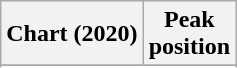<table class="wikitable sortable plainrowheaders">
<tr>
<th>Chart (2020)</th>
<th>Peak<br>position</th>
</tr>
<tr>
</tr>
<tr>
</tr>
<tr>
</tr>
<tr>
</tr>
</table>
